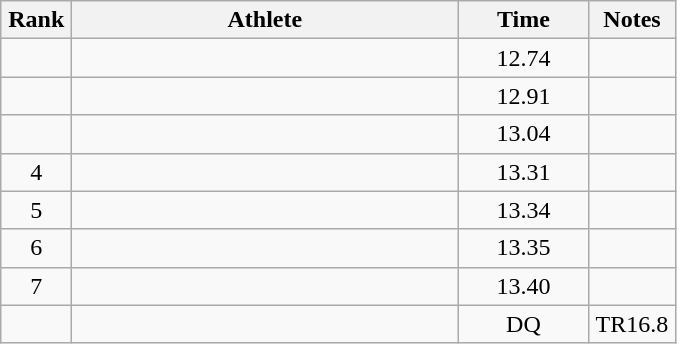<table class="wikitable" style="text-align:center">
<tr>
<th width=40>Rank</th>
<th width=250>Athlete</th>
<th width=80>Time</th>
<th width=50>Notes</th>
</tr>
<tr>
<td></td>
<td align=left></td>
<td>12.74</td>
<td></td>
</tr>
<tr>
<td></td>
<td align=left></td>
<td>12.91</td>
<td></td>
</tr>
<tr>
<td></td>
<td align=left></td>
<td>13.04</td>
<td></td>
</tr>
<tr>
<td>4</td>
<td align=left></td>
<td>13.31</td>
<td></td>
</tr>
<tr>
<td>5</td>
<td align=left></td>
<td>13.34</td>
<td></td>
</tr>
<tr>
<td>6</td>
<td align=left></td>
<td>13.35</td>
<td></td>
</tr>
<tr>
<td>7</td>
<td align=left></td>
<td>13.40</td>
<td></td>
</tr>
<tr>
<td></td>
<td align=left></td>
<td>DQ</td>
<td>TR16.8</td>
</tr>
</table>
